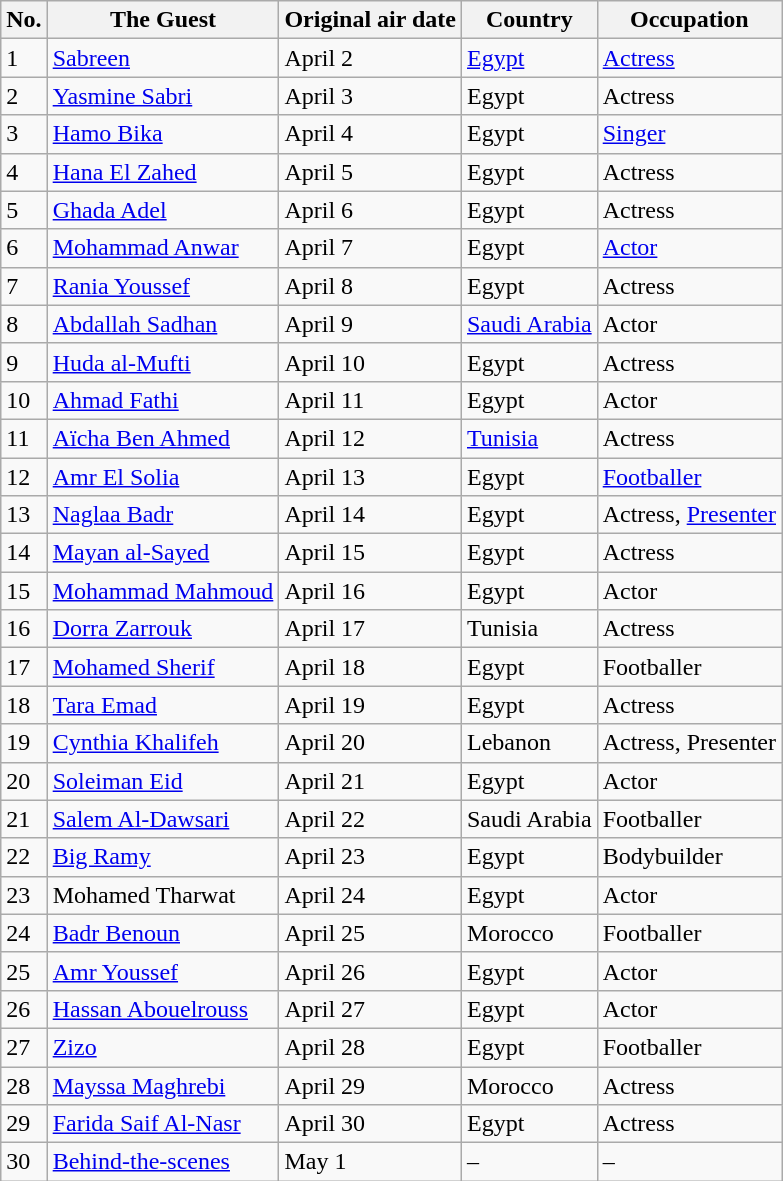<table class="wikitable sortable">
<tr>
<th>No.</th>
<th>The Guest</th>
<th>Original air date</th>
<th>Country</th>
<th>Occupation</th>
</tr>
<tr>
<td>1</td>
<td><a href='#'>Sabreen</a></td>
<td>April 2</td>
<td> <a href='#'>Egypt</a></td>
<td><a href='#'>Actress</a></td>
</tr>
<tr>
<td>2</td>
<td><a href='#'>Yasmine Sabri</a></td>
<td>April 3</td>
<td> Egypt</td>
<td>Actress</td>
</tr>
<tr>
<td>3</td>
<td><a href='#'>Hamo Bika</a></td>
<td>April 4</td>
<td> Egypt</td>
<td><a href='#'>Singer</a></td>
</tr>
<tr>
<td>4</td>
<td><a href='#'>Hana El Zahed</a></td>
<td>April 5</td>
<td> Egypt</td>
<td>Actress</td>
</tr>
<tr>
<td>5</td>
<td><a href='#'>Ghada Adel</a></td>
<td>April 6</td>
<td> Egypt</td>
<td>Actress</td>
</tr>
<tr>
<td>6</td>
<td><a href='#'>Mohammad Anwar</a></td>
<td>April 7</td>
<td> Egypt</td>
<td><a href='#'>Actor</a></td>
</tr>
<tr>
<td>7</td>
<td><a href='#'>Rania Youssef</a></td>
<td>April 8</td>
<td> Egypt</td>
<td>Actress</td>
</tr>
<tr>
<td>8</td>
<td><a href='#'>Abdallah Sadhan</a></td>
<td>April 9</td>
<td> <a href='#'>Saudi Arabia</a></td>
<td>Actor</td>
</tr>
<tr>
<td>9</td>
<td><a href='#'>Huda al-Mufti</a></td>
<td>April 10</td>
<td> Egypt</td>
<td>Actress</td>
</tr>
<tr>
<td>10</td>
<td><a href='#'>Ahmad Fathi</a></td>
<td>April 11</td>
<td> Egypt</td>
<td>Actor</td>
</tr>
<tr>
<td>11</td>
<td><a href='#'>Aïcha Ben Ahmed</a></td>
<td>April 12</td>
<td> <a href='#'>Tunisia</a></td>
<td>Actress</td>
</tr>
<tr>
<td>12</td>
<td><a href='#'>Amr El Solia</a></td>
<td>April 13</td>
<td> Egypt</td>
<td><a href='#'>Footballer</a></td>
</tr>
<tr>
<td>13</td>
<td><a href='#'>Naglaa Badr</a></td>
<td>April 14</td>
<td> Egypt</td>
<td>Actress, <a href='#'>Presenter</a></td>
</tr>
<tr>
<td>14</td>
<td><a href='#'>Mayan al-Sayed</a></td>
<td>April 15</td>
<td> Egypt</td>
<td>Actress</td>
</tr>
<tr>
<td>15</td>
<td><a href='#'>Mohammad Mahmoud</a></td>
<td>April 16</td>
<td> Egypt</td>
<td>Actor</td>
</tr>
<tr>
<td>16</td>
<td><a href='#'>Dorra Zarrouk</a></td>
<td>April 17</td>
<td> Tunisia</td>
<td>Actress</td>
</tr>
<tr>
<td>17</td>
<td><a href='#'>Mohamed Sherif</a></td>
<td>April 18</td>
<td> Egypt</td>
<td>Footballer</td>
</tr>
<tr>
<td>18</td>
<td><a href='#'>Tara Emad</a></td>
<td>April 19</td>
<td> Egypt</td>
<td>Actress</td>
</tr>
<tr>
<td>19</td>
<td><a href='#'>Cynthia Khalifeh</a></td>
<td>April 20</td>
<td> Lebanon</td>
<td>Actress, Presenter</td>
</tr>
<tr>
<td>20</td>
<td><a href='#'>Soleiman Eid</a></td>
<td>April 21</td>
<td> Egypt</td>
<td>Actor</td>
</tr>
<tr>
<td>21</td>
<td><a href='#'>Salem Al-Dawsari</a></td>
<td>April 22</td>
<td> Saudi Arabia</td>
<td>Footballer</td>
</tr>
<tr>
<td>22</td>
<td><a href='#'>Big Ramy</a></td>
<td>April 23</td>
<td> Egypt</td>
<td>Bodybuilder</td>
</tr>
<tr>
<td>23</td>
<td>Mohamed Tharwat</td>
<td>April 24</td>
<td> Egypt</td>
<td>Actor</td>
</tr>
<tr>
<td>24</td>
<td><a href='#'>Badr Benoun</a></td>
<td>April 25</td>
<td> Morocco</td>
<td>Footballer</td>
</tr>
<tr>
<td>25</td>
<td><a href='#'>Amr Youssef</a></td>
<td>April 26</td>
<td> Egypt</td>
<td>Actor</td>
</tr>
<tr>
<td>26</td>
<td><a href='#'>Hassan Abouelrouss</a></td>
<td>April 27</td>
<td> Egypt</td>
<td>Actor</td>
</tr>
<tr>
<td>27</td>
<td><a href='#'>Zizo</a></td>
<td>April 28</td>
<td> Egypt</td>
<td>Footballer</td>
</tr>
<tr>
<td>28</td>
<td><a href='#'>Mayssa Maghrebi</a></td>
<td>April 29</td>
<td> Morocco</td>
<td>Actress</td>
</tr>
<tr>
<td>29</td>
<td><a href='#'>Farida Saif Al-Nasr</a></td>
<td>April 30</td>
<td> Egypt</td>
<td>Actress</td>
</tr>
<tr>
<td>30</td>
<td><a href='#'>Behind-the-scenes</a></td>
<td>May 1</td>
<td>–</td>
<td>–</td>
</tr>
</table>
